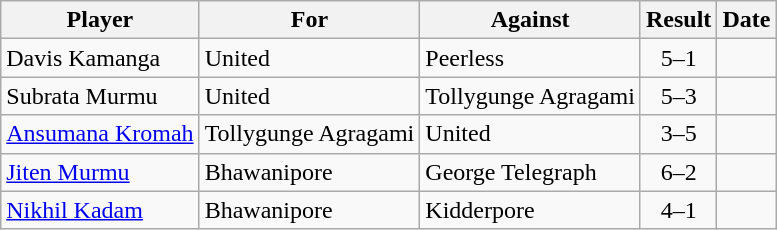<table class="wikitable">
<tr>
<th>Player</th>
<th>For</th>
<th>Against</th>
<th style="text-align:center">Result</th>
<th>Date</th>
</tr>
<tr>
<td> Davis Kamanga</td>
<td>United</td>
<td>Peerless</td>
<td align="center">5–1</td>
<td></td>
</tr>
<tr>
<td> Subrata Murmu</td>
<td>United</td>
<td>Tollygunge Agragami</td>
<td align="center">5–3</td>
<td></td>
</tr>
<tr>
<td> <a href='#'>Ansumana Kromah</a></td>
<td>Tollygunge Agragami</td>
<td>United</td>
<td align="center">3–5</td>
<td></td>
</tr>
<tr>
<td> <a href='#'>Jiten Murmu</a></td>
<td>Bhawanipore</td>
<td>George Telegraph</td>
<td align="center">6–2</td>
<td></td>
</tr>
<tr>
<td> <a href='#'>Nikhil Kadam</a></td>
<td>Bhawanipore</td>
<td>Kidderpore</td>
<td align="center">4–1</td>
<td></td>
</tr>
</table>
